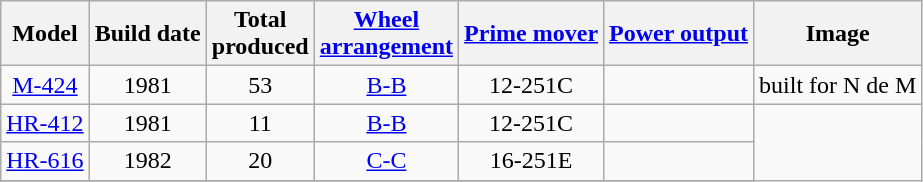<table class="wikitable sortable">
<tr>
<th>Model</th>
<th>Build date</th>
<th>Total<br>produced</th>
<th><a href='#'>Wheel<br>arrangement</a></th>
<th><a href='#'>Prime mover</a></th>
<th><a href='#'>Power output</a></th>
<th class="unsortable">Image</th>
</tr>
<tr style=text-align:center>
<td><a href='#'>M-424</a></td>
<td>1981</td>
<td>53</td>
<td><a href='#'>B-B</a></td>
<td>12-251C</td>
<td></td>
<td>built for N de M</td>
</tr>
<tr style=text-align:center>
<td><a href='#'>HR-412</a></td>
<td>1981</td>
<td>11</td>
<td><a href='#'>B-B</a></td>
<td>12-251C</td>
<td></td>
</tr>
<tr style=text-align:center>
<td><a href='#'>HR-616</a></td>
<td>1982</td>
<td>20</td>
<td><a href='#'>C-C</a></td>
<td>16-251E</td>
<td></td>
</tr>
<tr>
</tr>
</table>
